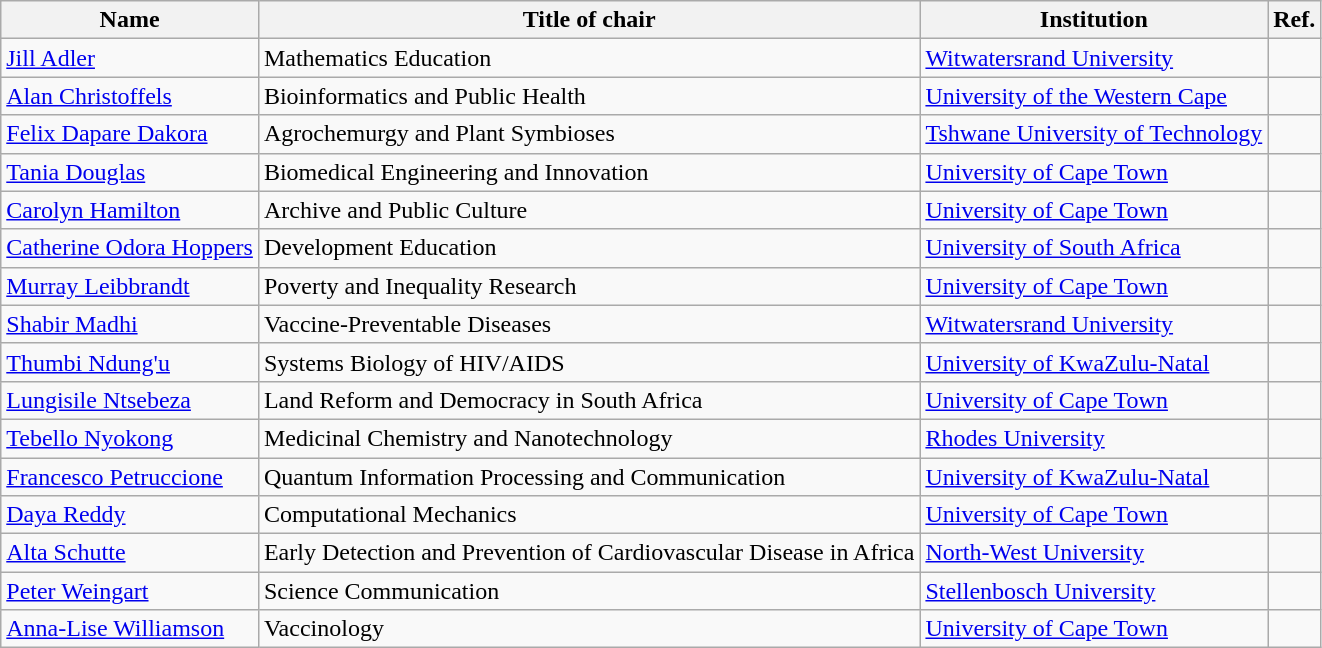<table class="wikitable sortable">
<tr>
<th>Name</th>
<th>Title of chair</th>
<th>Institution</th>
<th>Ref.</th>
</tr>
<tr>
<td><a href='#'>Jill Adler</a></td>
<td>Mathematics Education</td>
<td><a href='#'>Witwatersrand University</a></td>
<td></td>
</tr>
<tr>
<td><a href='#'>Alan Christoffels</a></td>
<td>Bioinformatics and Public Health</td>
<td><a href='#'>University of the Western Cape</a></td>
<td></td>
</tr>
<tr>
<td><a href='#'>Felix Dapare Dakora</a></td>
<td>Agrochemurgy and Plant Symbioses</td>
<td><a href='#'>Tshwane University of Technology</a></td>
<td></td>
</tr>
<tr>
<td><a href='#'>Tania Douglas</a></td>
<td>Biomedical Engineering and Innovation</td>
<td><a href='#'>University of Cape Town</a></td>
<td></td>
</tr>
<tr>
<td><a href='#'>Carolyn Hamilton</a></td>
<td>Archive and Public Culture</td>
<td><a href='#'>University of Cape Town</a></td>
<td></td>
</tr>
<tr>
<td><a href='#'>Catherine Odora Hoppers</a></td>
<td>Development Education</td>
<td><a href='#'>University of South Africa</a></td>
<td></td>
</tr>
<tr>
<td><a href='#'>Murray Leibbrandt</a></td>
<td>Poverty and Inequality Research</td>
<td><a href='#'>University of Cape Town</a></td>
<td></td>
</tr>
<tr>
<td><a href='#'>Shabir Madhi</a></td>
<td>Vaccine-Preventable Diseases</td>
<td><a href='#'>Witwatersrand University</a></td>
<td></td>
</tr>
<tr>
<td><a href='#'>Thumbi Ndung'u</a></td>
<td>Systems Biology of HIV/AIDS</td>
<td><a href='#'>University of KwaZulu-Natal</a></td>
<td></td>
</tr>
<tr>
<td><a href='#'>Lungisile Ntsebeza</a></td>
<td>Land Reform and Democracy in South Africa</td>
<td><a href='#'>University of Cape Town</a></td>
<td></td>
</tr>
<tr>
<td><a href='#'>Tebello Nyokong</a></td>
<td>Medicinal Chemistry and Nanotechnology</td>
<td><a href='#'>Rhodes University</a></td>
<td></td>
</tr>
<tr>
<td><a href='#'>Francesco Petruccione</a></td>
<td>Quantum Information Processing and Communication  </td>
<td><a href='#'>University of KwaZulu-Natal</a></td>
<td></td>
</tr>
<tr>
<td><a href='#'>Daya Reddy</a></td>
<td>Computational Mechanics</td>
<td><a href='#'>University of Cape Town</a></td>
<td></td>
</tr>
<tr>
<td><a href='#'>Alta Schutte</a></td>
<td>Early Detection and Prevention of Cardiovascular Disease in Africa</td>
<td><a href='#'>North-West University</a></td>
<td></td>
</tr>
<tr>
<td><a href='#'>Peter Weingart</a></td>
<td>Science Communication</td>
<td><a href='#'>Stellenbosch University</a></td>
<td></td>
</tr>
<tr>
<td><a href='#'>Anna-Lise Williamson</a></td>
<td>Vaccinology</td>
<td><a href='#'>University of Cape Town</a></td>
<td></td>
</tr>
</table>
